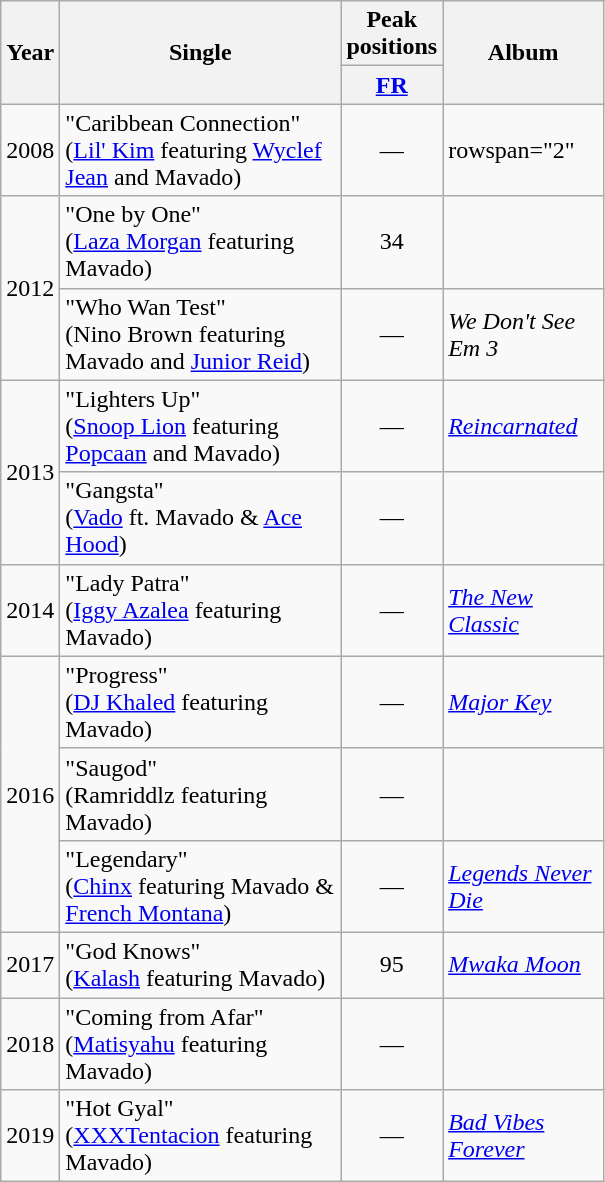<table class="wikitable">
<tr>
<th align="center" rowspan="2" width="10">Year</th>
<th align="center" rowspan="2" width="180">Single</th>
<th align="center" colspan="1">Peak positions</th>
<th align="center" rowspan="2" width="100">Album</th>
</tr>
<tr>
<th width="20"><span><a href='#'>FR</a></span><br></th>
</tr>
<tr>
<td align="center" rowspan="1">2008</td>
<td>"Caribbean Connection" <br><span>(<a href='#'>Lil' Kim</a> featuring <a href='#'>Wyclef Jean</a> and Mavado)</span></td>
<td align="center">—</td>
<td>rowspan="2" </td>
</tr>
<tr>
<td align="center" rowspan="2">2012</td>
<td>"One by One" <br><span>(<a href='#'>Laza Morgan</a> featuring Mavado)</span></td>
<td align="center">34</td>
</tr>
<tr>
<td>"Who Wan Test" <br><span>(Nino Brown featuring Mavado and <a href='#'>Junior Reid</a>)</span></td>
<td align="center">—</td>
<td><em>We Don't See Em 3</em></td>
</tr>
<tr>
<td align="center" rowspan="2">2013</td>
<td>"Lighters Up" <br><span>(<a href='#'>Snoop Lion</a> featuring <a href='#'>Popcaan</a> and Mavado)</span></td>
<td align="center">—</td>
<td><em><a href='#'>Reincarnated</a></em></td>
</tr>
<tr>
<td>"Gangsta" <br><span>(<a href='#'>Vado</a> ft. Mavado & <a href='#'>Ace Hood</a>)</span></td>
<td align="center">—</td>
<td></td>
</tr>
<tr>
<td align="center" rowspan="1">2014</td>
<td>"Lady Patra" <br><span>(<a href='#'>Iggy Azalea</a> featuring Mavado)</span></td>
<td align="center">—</td>
<td><em><a href='#'>The New Classic</a></em></td>
</tr>
<tr>
<td align="center" rowspan="3">2016</td>
<td>"Progress" <br><span>(<a href='#'>DJ Khaled</a> featuring Mavado)</span></td>
<td align="center">—</td>
<td><em><a href='#'>Major Key</a></em></td>
</tr>
<tr>
<td>"Saugod" <br><span>(Ramriddlz featuring Mavado)</span></td>
<td align="center">—</td>
<td></td>
</tr>
<tr>
<td>"Legendary" <br><span>(<a href='#'>Chinx</a> featuring Mavado & <a href='#'>French Montana</a>)</span></td>
<td align="center">—</td>
<td><em><a href='#'>Legends Never Die</a></em></td>
</tr>
<tr>
<td align="center" rowspan="1">2017</td>
<td>"God Knows" <br><span>(<a href='#'>Kalash</a> featuring Mavado)</span></td>
<td align="center">95</td>
<td><em><a href='#'>Mwaka Moon</a></em></td>
</tr>
<tr>
<td align="center" rowspan="1">2018</td>
<td>"Coming from Afar" <br><span>(<a href='#'>Matisyahu</a> featuring Mavado)</span></td>
<td align="center">—</td>
<td></td>
</tr>
<tr>
<td align="center" rowspan="1">2019</td>
<td>"Hot Gyal" <br><span>(<a href='#'>XXXTentacion</a> featuring Mavado)</span></td>
<td align="center">—</td>
<td><em><a href='#'>Bad Vibes Forever</a></em></td>
</tr>
</table>
